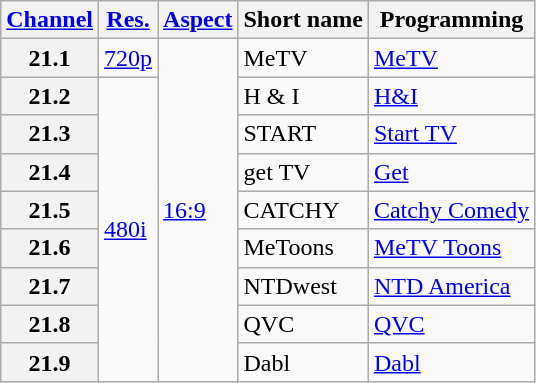<table class="wikitable">
<tr>
<th scope = "col"><a href='#'>Channel</a></th>
<th scope = "col"><a href='#'>Res.</a></th>
<th scope = "col"><a href='#'>Aspect</a></th>
<th scope = "col">Short name</th>
<th scope = "col">Programming</th>
</tr>
<tr>
<th scope = "row">21.1</th>
<td><a href='#'>720p</a></td>
<td rowspan=9><a href='#'>16:9</a></td>
<td>MeTV</td>
<td><a href='#'>MeTV</a></td>
</tr>
<tr>
<th scope = "row">21.2</th>
<td rowspan=8><a href='#'>480i</a></td>
<td>H & I</td>
<td><a href='#'>H&I</a></td>
</tr>
<tr>
<th scope = "row">21.3</th>
<td>START</td>
<td><a href='#'>Start TV</a></td>
</tr>
<tr>
<th scope = "row">21.4</th>
<td>get TV</td>
<td><a href='#'>Get</a></td>
</tr>
<tr>
<th scope = "row">21.5</th>
<td>CATCHY</td>
<td><a href='#'>Catchy Comedy</a></td>
</tr>
<tr>
<th scope = "row">21.6</th>
<td>MeToons</td>
<td><a href='#'>MeTV Toons</a></td>
</tr>
<tr>
<th scope = "row">21.7</th>
<td>NTDwest</td>
<td><a href='#'>NTD America</a></td>
</tr>
<tr>
<th scope = "row">21.8</th>
<td>QVC</td>
<td><a href='#'>QVC</a></td>
</tr>
<tr>
<th scope = "row">21.9</th>
<td>Dabl</td>
<td><a href='#'>Dabl</a></td>
</tr>
</table>
